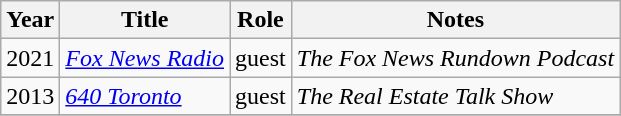<table class="wikitable sortable">
<tr>
<th>Year</th>
<th>Title</th>
<th>Role</th>
<th class="unsortable">Notes</th>
</tr>
<tr>
<td>2021</td>
<td><em><a href='#'>Fox News Radio</a></em></td>
<td>guest</td>
<td><em>The Fox News Rundown Podcast</em></td>
</tr>
<tr>
<td>2013</td>
<td><em><a href='#'>640 Toronto</a></em></td>
<td>guest</td>
<td><em>The Real Estate Talk Show</em></td>
</tr>
<tr>
</tr>
</table>
